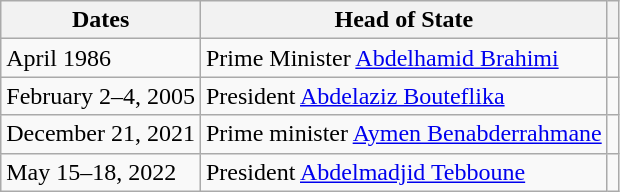<table class="wikitable">
<tr>
<th>Dates</th>
<th>Head of State</th>
<th></th>
</tr>
<tr>
<td>April 1986</td>
<td>Prime Minister <a href='#'>Abdelhamid Brahimi</a></td>
<td></td>
</tr>
<tr>
<td>February 2–4, 2005</td>
<td>President <a href='#'>Abdelaziz Bouteflika</a></td>
<td></td>
</tr>
<tr>
<td>December 21, 2021</td>
<td>Prime minister <a href='#'>Aymen Benabderrahmane</a></td>
<td></td>
</tr>
<tr>
<td>May 15–18, 2022</td>
<td>President <a href='#'>Abdelmadjid Tebboune</a></td>
<td></td>
</tr>
</table>
